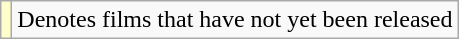<table class="wikitable">
<tr>
<td style="background:#FFFFCC;"></td>
<td>Denotes films that have not yet been released</td>
</tr>
</table>
